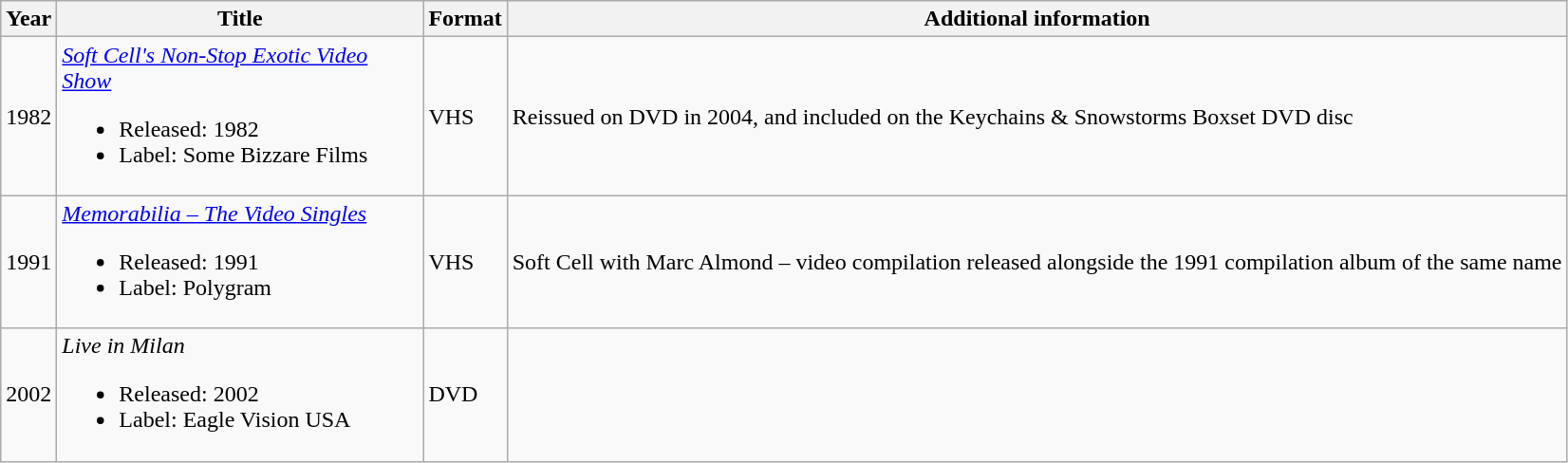<table class="wikitable">
<tr>
<th>Year</th>
<th style="width:250px;">Title</th>
<th>Format</th>
<th>Additional information</th>
</tr>
<tr>
<td>1982</td>
<td style="text-align:left;"><em><a href='#'>Soft Cell's Non-Stop Exotic Video Show</a></em><br><ul><li>Released: 1982</li><li>Label: Some Bizzare Films</li></ul></td>
<td style="text-align:left;">VHS</td>
<td style="text-align:left;">Reissued on DVD in 2004, and included on the Keychains & Snowstorms Boxset DVD disc</td>
</tr>
<tr>
<td>1991</td>
<td style="text-align:left;"><em><a href='#'>Memorabilia – The Video Singles</a></em><br><ul><li>Released: 1991</li><li>Label: Polygram</li></ul></td>
<td style="text-align:left;">VHS</td>
<td style="text-align:left;">Soft Cell with Marc Almond – video compilation released alongside the 1991 compilation album of the same name</td>
</tr>
<tr>
<td>2002</td>
<td style="text-align:left;"><em>Live in Milan</em><br><ul><li>Released: 2002</li><li>Label: Eagle Vision USA</li></ul></td>
<td style="text-align:left;">DVD</td>
<td style="text-align:left;"></td>
</tr>
</table>
